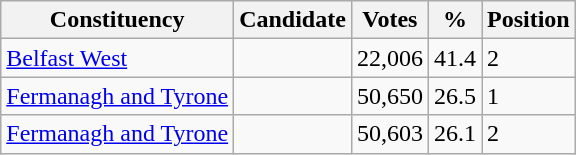<table class="wikitable sortable">
<tr>
<th>Constituency</th>
<th>Candidate</th>
<th>Votes</th>
<th>%</th>
<th>Position</th>
</tr>
<tr>
<td><a href='#'>Belfast West</a></td>
<td></td>
<td>22,006</td>
<td>41.4</td>
<td>2</td>
</tr>
<tr>
<td><a href='#'>Fermanagh and Tyrone</a></td>
<td></td>
<td>50,650</td>
<td>26.5</td>
<td>1</td>
</tr>
<tr>
<td><a href='#'>Fermanagh and Tyrone</a></td>
<td></td>
<td>50,603</td>
<td>26.1</td>
<td>2</td>
</tr>
</table>
